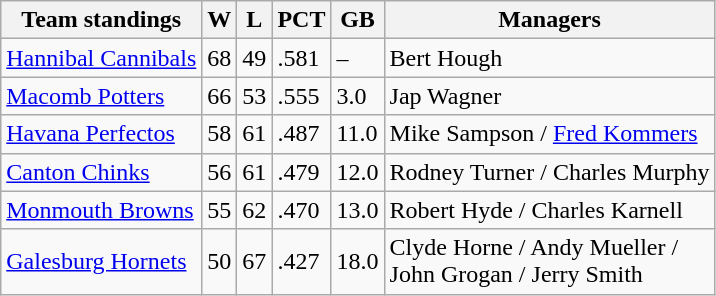<table class="wikitable">
<tr>
<th>Team standings</th>
<th>W</th>
<th>L</th>
<th>PCT</th>
<th>GB</th>
<th>Managers</th>
</tr>
<tr>
<td><a href='#'>Hannibal Cannibals</a></td>
<td>68</td>
<td>49</td>
<td>.581</td>
<td>–</td>
<td>Bert Hough</td>
</tr>
<tr>
<td><a href='#'>Macomb Potters</a></td>
<td>66</td>
<td>53</td>
<td>.555</td>
<td>3.0</td>
<td>Jap Wagner</td>
</tr>
<tr>
<td><a href='#'>Havana Perfectos</a></td>
<td>58</td>
<td>61</td>
<td>.487</td>
<td>11.0</td>
<td>Mike Sampson / <a href='#'>Fred Kommers</a></td>
</tr>
<tr>
<td><a href='#'>Canton Chinks</a></td>
<td>56</td>
<td>61</td>
<td>.479</td>
<td>12.0</td>
<td>Rodney Turner / Charles Murphy</td>
</tr>
<tr>
<td><a href='#'>Monmouth Browns</a></td>
<td>55</td>
<td>62</td>
<td>.470</td>
<td>13.0</td>
<td>Robert Hyde / Charles Karnell</td>
</tr>
<tr>
<td><a href='#'>Galesburg Hornets</a></td>
<td>50</td>
<td>67</td>
<td>.427</td>
<td>18.0</td>
<td>Clyde Horne / Andy Mueller /<br> John Grogan / Jerry Smith</td>
</tr>
</table>
